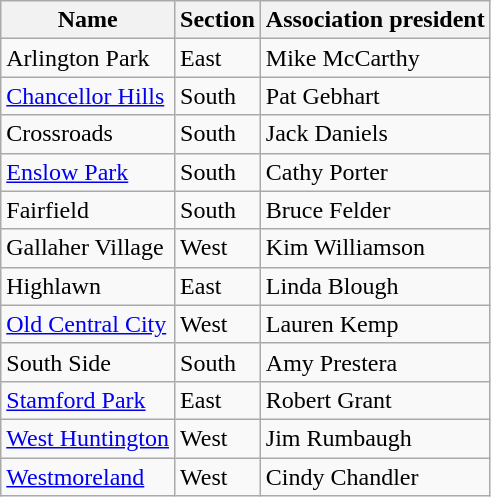<table class="wikitable sortable">
<tr>
<th>Name</th>
<th>Section</th>
<th>Association president</th>
</tr>
<tr>
<td>Arlington Park</td>
<td>East</td>
<td>Mike McCarthy</td>
</tr>
<tr>
<td><a href='#'>Chancellor Hills</a></td>
<td>South</td>
<td>Pat Gebhart</td>
</tr>
<tr>
<td>Crossroads</td>
<td>South</td>
<td>Jack Daniels</td>
</tr>
<tr>
<td><a href='#'>Enslow Park</a></td>
<td>South</td>
<td>Cathy Porter</td>
</tr>
<tr>
<td>Fairfield</td>
<td>South</td>
<td>Bruce Felder</td>
</tr>
<tr>
<td>Gallaher Village</td>
<td>West</td>
<td>Kim Williamson</td>
</tr>
<tr>
<td>Highlawn</td>
<td>East</td>
<td>Linda Blough</td>
</tr>
<tr>
<td><a href='#'>Old Central City</a></td>
<td>West</td>
<td>Lauren Kemp</td>
</tr>
<tr>
<td>South Side</td>
<td>South</td>
<td>Amy Prestera</td>
</tr>
<tr>
<td><a href='#'>Stamford Park</a></td>
<td>East</td>
<td>Robert Grant</td>
</tr>
<tr>
<td><a href='#'>West Huntington</a></td>
<td>West</td>
<td>Jim Rumbaugh</td>
</tr>
<tr>
<td><a href='#'>Westmoreland</a></td>
<td>West</td>
<td>Cindy Chandler</td>
</tr>
</table>
